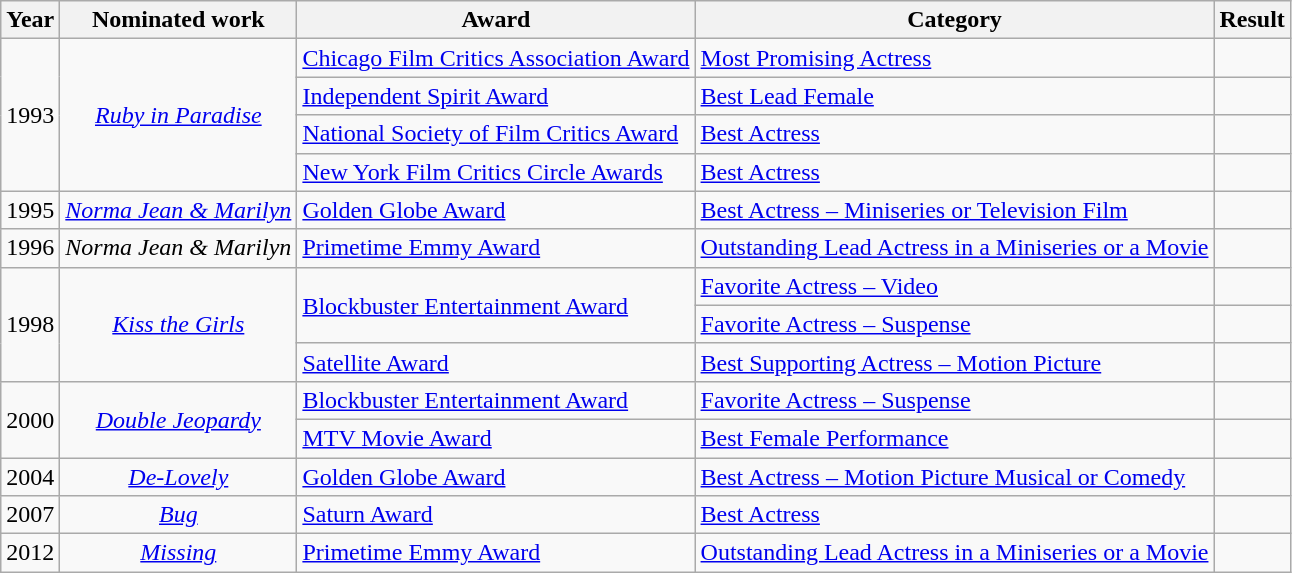<table class="wikitable sortable">
<tr>
<th>Year</th>
<th>Nominated work</th>
<th>Award</th>
<th>Category</th>
<th>Result</th>
</tr>
<tr>
<td rowspan=4>1993</td>
<td rowspan=4 style="text-align: center;"><em><a href='#'>Ruby in Paradise</a></em></td>
<td><a href='#'>Chicago Film Critics Association Award</a></td>
<td><a href='#'>Most Promising Actress</a></td>
<td></td>
</tr>
<tr>
<td><a href='#'>Independent Spirit Award</a></td>
<td><a href='#'>Best Lead Female</a></td>
<td></td>
</tr>
<tr>
<td><a href='#'>National Society of Film Critics Award</a></td>
<td><a href='#'>Best Actress</a></td>
<td></td>
</tr>
<tr>
<td><a href='#'>New York Film Critics Circle Awards</a></td>
<td><a href='#'>Best Actress</a></td>
<td></td>
</tr>
<tr>
<td>1995</td>
<td style="text-align: center;"><em><a href='#'>Norma Jean & Marilyn</a></em></td>
<td><a href='#'>Golden Globe Award</a></td>
<td><a href='#'>Best Actress – Miniseries or Television Film</a></td>
<td></td>
</tr>
<tr>
<td>1996</td>
<td style="text-align: center;"><em>Norma Jean & Marilyn</em></td>
<td><a href='#'>Primetime Emmy Award</a></td>
<td><a href='#'>Outstanding Lead Actress in a Miniseries or a Movie</a></td>
<td></td>
</tr>
<tr>
<td rowspan=3>1998</td>
<td rowspan=3 style="text-align: center;"><em><a href='#'>Kiss the Girls</a></em></td>
<td rowspan=2><a href='#'>Blockbuster Entertainment Award</a></td>
<td><a href='#'>Favorite Actress – Video</a></td>
<td></td>
</tr>
<tr>
<td><a href='#'>Favorite Actress – Suspense</a></td>
<td></td>
</tr>
<tr>
<td><a href='#'>Satellite Award</a></td>
<td><a href='#'>Best Supporting Actress – Motion Picture</a></td>
<td></td>
</tr>
<tr>
<td rowspan=2>2000</td>
<td rowspan=2 style="text-align: center;"><em><a href='#'>Double Jeopardy</a></em></td>
<td><a href='#'>Blockbuster Entertainment Award</a></td>
<td><a href='#'>Favorite Actress – Suspense</a></td>
<td></td>
</tr>
<tr>
<td><a href='#'>MTV Movie Award</a></td>
<td><a href='#'>Best Female Performance</a></td>
<td></td>
</tr>
<tr>
<td>2004</td>
<td style="text-align: center;"><em><a href='#'>De-Lovely</a></em></td>
<td><a href='#'>Golden Globe Award</a></td>
<td><a href='#'>Best Actress – Motion Picture Musical or Comedy</a></td>
<td></td>
</tr>
<tr>
<td>2007</td>
<td style="text-align: center;"><em><a href='#'>Bug</a></em></td>
<td><a href='#'>Saturn Award</a></td>
<td><a href='#'>Best Actress</a></td>
<td></td>
</tr>
<tr>
<td>2012</td>
<td style="text-align: center;"><em><a href='#'>Missing</a></em></td>
<td><a href='#'>Primetime Emmy Award</a></td>
<td><a href='#'>Outstanding Lead Actress in a Miniseries or a Movie</a></td>
<td></td>
</tr>
</table>
